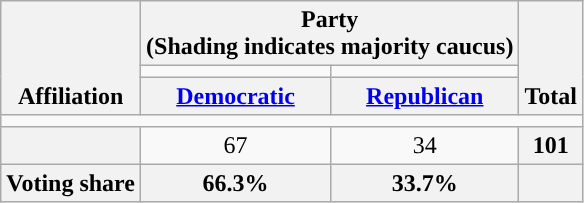<table class=wikitable style="text-align:center">
<tr style="vertical-align:bottom;">
<th rowspan=3>Affiliation</th>
<th colspan=2>Party <div>(Shading indicates majority caucus)</div></th>
<th rowspan=3>Total</th>
</tr>
<tr style="height:5px">
<td style="background-color:"></td>
<td style="background-color:"></td>
</tr>
<tr>
<th><a href='#'>Democratic</a></th>
<th><a href='#'>Republican</a></th>
</tr>
<tr>
<td colspan=5></td>
</tr>
<tr>
<th nowrap style="font-size:80%"></th>
<td>67</td>
<td>34</td>
<th>101</th>
</tr>
<tr>
<th>Voting share</th>
<th>66.3%</th>
<th>33.7%</th>
<th colspan=2></th>
</tr>
</table>
